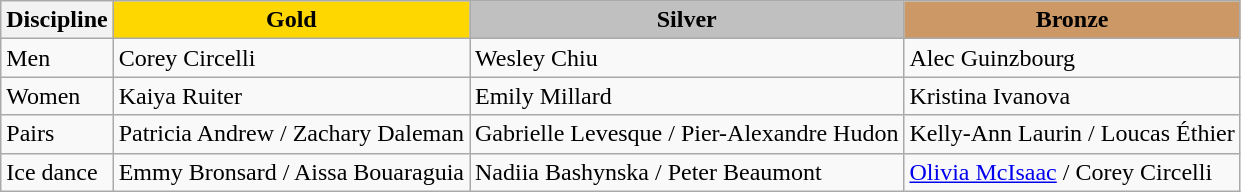<table class="wikitable">
<tr>
<th>Discipline</th>
<td align=center bgcolor=gold><strong>Gold</strong></td>
<td align=center bgcolor=silver><strong>Silver</strong></td>
<td align=center bgcolor=cc9966><strong>Bronze</strong></td>
</tr>
<tr>
<td>Men</td>
<td>Corey Circelli</td>
<td>Wesley Chiu</td>
<td>Alec Guinzbourg</td>
</tr>
<tr>
<td>Women</td>
<td>Kaiya Ruiter</td>
<td>Emily Millard</td>
<td>Kristina Ivanova</td>
</tr>
<tr>
<td>Pairs</td>
<td>Patricia Andrew / Zachary Daleman</td>
<td>Gabrielle Levesque / Pier-Alexandre Hudon</td>
<td>Kelly-Ann Laurin / Loucas Éthier</td>
</tr>
<tr>
<td>Ice dance</td>
<td>Emmy Bronsard / Aissa Bouaraguia</td>
<td>Nadiia Bashynska / Peter Beaumont</td>
<td><a href='#'>Olivia McIsaac</a> / Corey Circelli</td>
</tr>
</table>
